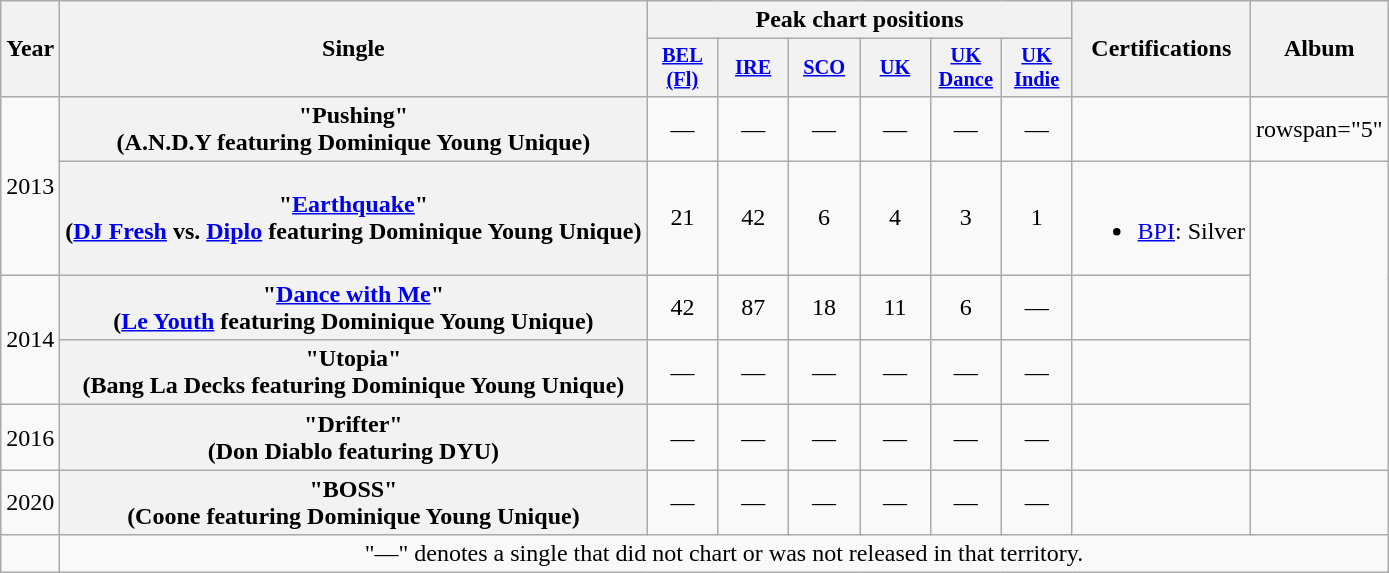<table class="wikitable plainrowheaders" style="text-align:center;">
<tr>
<th scope="col" rowspan="2">Year</th>
<th scope="col" rowspan="2">Single</th>
<th scope="col" colspan="6">Peak chart positions</th>
<th scope="col" rowspan="2">Certifications</th>
<th scope="col" rowspan="2">Album</th>
</tr>
<tr>
<th scope="col" style="width:3em;font-size:85%;"><a href='#'>BEL (Fl)</a><br></th>
<th scope="col" style="width:3em;font-size:85%;"><a href='#'>IRE</a><br></th>
<th scope="col" style="width:3em;font-size:85%;"><a href='#'>SCO</a><br></th>
<th scope="col" style="width:3em;font-size:85%;"><a href='#'>UK</a><br></th>
<th scope="col" style="width:3em;font-size:85%;"><a href='#'>UK Dance</a><br></th>
<th scope="col" style="width:3em;font-size:85%;"><a href='#'>UK Indie</a><br></th>
</tr>
<tr>
<td rowspan="2">2013</td>
<th scope="row">"Pushing"<br><span>(A.N.D.Y featuring Dominique Young Unique)</span></th>
<td>—</td>
<td>—</td>
<td>—</td>
<td>—</td>
<td>—</td>
<td>—</td>
<td></td>
<td>rowspan="5" </td>
</tr>
<tr>
<th scope="row">"<a href='#'>Earthquake</a>"<br><span>(<a href='#'>DJ Fresh</a> vs. <a href='#'>Diplo</a> featuring Dominique Young Unique)</span></th>
<td>21</td>
<td>42</td>
<td>6</td>
<td>4</td>
<td>3</td>
<td>1</td>
<td><br><ul><li><a href='#'>BPI</a>: Silver</li></ul></td>
</tr>
<tr>
<td rowspan="2">2014</td>
<th scope="row">"<a href='#'>Dance with Me</a>"<br><span>(<a href='#'>Le Youth</a> featuring Dominique Young Unique)</span></th>
<td>42</td>
<td>87</td>
<td>18</td>
<td>11</td>
<td>6</td>
<td>—</td>
<td></td>
</tr>
<tr>
<th scope="row">"Utopia"<br><span>(Bang La Decks featuring Dominique Young Unique)</span></th>
<td>—</td>
<td>—</td>
<td>—</td>
<td>—</td>
<td>—</td>
<td>—</td>
<td></td>
</tr>
<tr>
<td>2016</td>
<th scope="row">"Drifter"<br><span>(Don Diablo featuring DYU)</span></th>
<td>—</td>
<td>—</td>
<td>—</td>
<td>—</td>
<td>—</td>
<td>—</td>
<td></td>
</tr>
<tr>
<td>2020</td>
<th scope="row">"BOSS"<br><span>(Coone featuring Dominique Young Unique)</span></th>
<td>—</td>
<td>—</td>
<td>—</td>
<td>—</td>
<td>—</td>
<td>—</td>
<td></td>
<td></td>
</tr>
<tr>
<td></td>
<td colspan="9">"—" denotes a single that did not chart or was not released in that territory.</td>
</tr>
</table>
